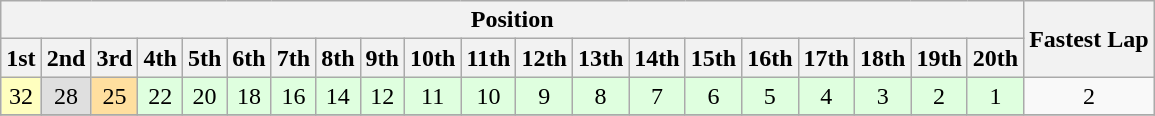<table class="wikitable" style="font-size: 100%;">
<tr>
<th colspan=20>Position</th>
<th rowspan=2>Fastest Lap</th>
</tr>
<tr>
<th>1st</th>
<th>2nd</th>
<th>3rd</th>
<th>4th</th>
<th>5th</th>
<th>6th</th>
<th>7th</th>
<th>8th</th>
<th>9th</th>
<th>10th</th>
<th>11th</th>
<th>12th</th>
<th>13th</th>
<th>14th</th>
<th>15th</th>
<th>16th</th>
<th>17th</th>
<th>18th</th>
<th>19th</th>
<th>20th</th>
</tr>
<tr>
<td style="background:#FFFFBF;" align="center">32</td>
<td style="background:#DFDFDF;" align="center">28</td>
<td style="background:#FFDF9F;" align="center">25</td>
<td style="background:#DFFFDF;" align="center">22</td>
<td style="background:#DFFFDF;" align="center">20</td>
<td style="background:#DFFFDF;" align="center">18</td>
<td style="background:#DFFFDF;" align="center">16</td>
<td style="background:#DFFFDF;" align="center">14</td>
<td style="background:#DFFFDF;" align="center">12</td>
<td style="background:#DFFFDF;" align="center">11</td>
<td style="background:#DFFFDF;" align="center">10</td>
<td style="background:#DFFFDF;" align="center">9</td>
<td style="background:#DFFFDF;" align="center">8</td>
<td style="background:#DFFFDF;" align="center">7</td>
<td style="background:#DFFFDF;" align="center">6</td>
<td style="background:#DFFFDF;" align="center">5</td>
<td style="background:#DFFFDF;" align="center">4</td>
<td style="background:#DFFFDF;" align="center">3</td>
<td style="background:#DFFFDF;" align="center">2</td>
<td style="background:#DFFFDF;" align="center">1</td>
<td align=center>2</td>
</tr>
<tr>
</tr>
</table>
